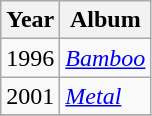<table class="wikitable">
<tr>
<th>Year</th>
<th>Album</th>
</tr>
<tr>
<td>1996</td>
<td><em><a href='#'>Bamboo</a></em></td>
</tr>
<tr>
<td>2001</td>
<td><em><a href='#'>Metal</a></em></td>
</tr>
<tr>
</tr>
</table>
